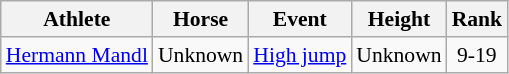<table class=wikitable style="font-size:90%">
<tr>
<th>Athlete</th>
<th>Horse</th>
<th>Event</th>
<th>Height</th>
<th>Rank</th>
</tr>
<tr align=center>
<td align=left><a href='#'>Hermann Mandl</a></td>
<td align=left>Unknown</td>
<td align=left><a href='#'>High jump</a></td>
<td>Unknown</td>
<td>9-19</td>
</tr>
</table>
